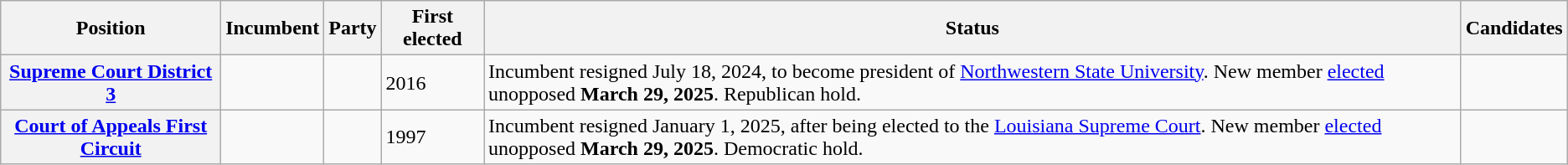<table class="wikitable sortable">
<tr>
<th>Position</th>
<th>Incumbent</th>
<th>Party</th>
<th>First elected</th>
<th>Status</th>
<th>Candidates</th>
</tr>
<tr>
<th><a href='#'>Supreme Court District 3</a></th>
<td></td>
<td></td>
<td>2016</td>
<td>Incumbent resigned July 18, 2024, to become president of <a href='#'>Northwestern State University</a>. New member <a href='#'>elected</a> unopposed <strong>March 29, 2025</strong>. Republican hold.</td>
<td nowrap></td>
</tr>
<tr>
<th><a href='#'>Court of Appeals First Circuit</a></th>
<td></td>
<td></td>
<td>1997</td>
<td>Incumbent resigned January 1, 2025, after being elected to the <a href='#'>Louisiana Supreme Court</a>. New member <a href='#'>elected</a> unopposed <strong>March 29, 2025</strong>. Democratic hold.</td>
<td nowrap></td>
</tr>
</table>
